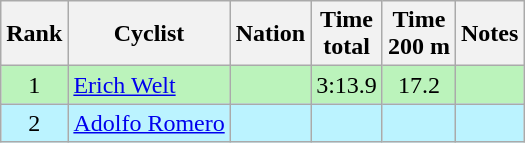<table class="wikitable sortable" style="text-align:center">
<tr>
<th>Rank</th>
<th>Cyclist</th>
<th>Nation</th>
<th>Time<br>total</th>
<th>Time<br>200 m</th>
<th>Notes</th>
</tr>
<tr bgcolor=bbf3bb>
<td>1</td>
<td align=left><a href='#'>Erich Welt</a></td>
<td align=left></td>
<td>3:13.9</td>
<td>17.2</td>
<td></td>
</tr>
<tr bgcolor=bbf3ff>
<td>2</td>
<td align=left><a href='#'>Adolfo Romero</a></td>
<td align=left></td>
<td></td>
<td></td>
<td></td>
</tr>
</table>
